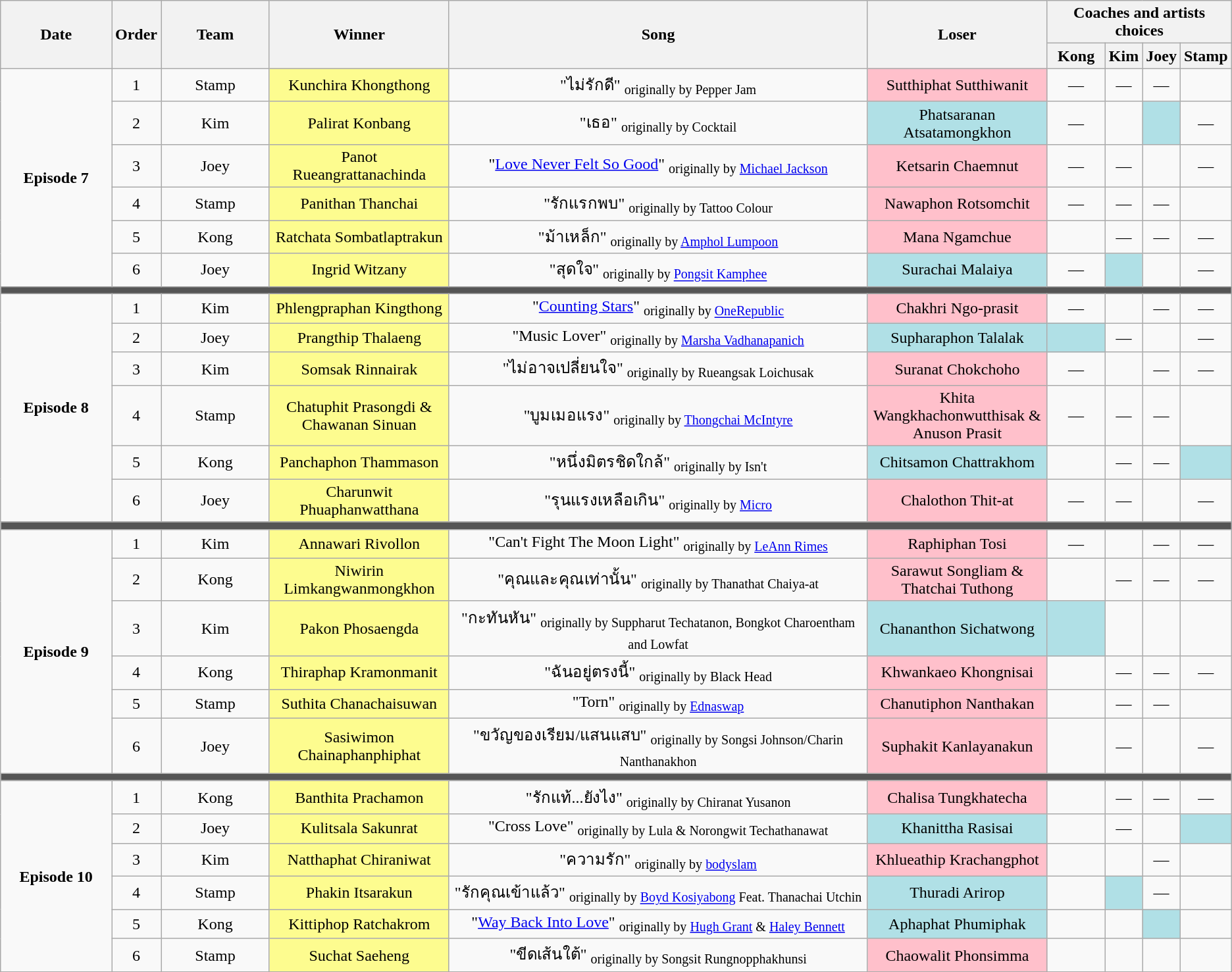<table class="wikitable sortable" style="text-align: center; width: auto;">
<tr>
<th rowspan=2 style="width:10%;">Date</th>
<th rowspan=2 style="width:02%;">Order</th>
<th rowspan=2 style="width:10%;">Team</th>
<th rowspan=2  style="width:15%;">Winner</th>
<th rowspan=2 style="width:40%;">Song</th>
<th rowspan=2  style="width:15%;">Loser</th>
<th colspan=4 style="width:20%;">Coaches and artists choices</th>
</tr>
<tr>
<th style="width:05%;">Kong</th>
<th style="width:05%;">Kim</th>
<th style="width:05%;">Joey</th>
<th style="width:05%;">Stamp</th>
</tr>
<tr>
<td ! rowspan=6><strong>Episode 7</strong> <br></td>
<td>1</td>
<td>Stamp</td>
<td style="background:#fdfc8f;">Kunchira Khongthong</td>
<td>"ไม่รักดี" <sub>originally by Pepper Jam</sub></td>
<td style="background:pink">Sutthiphat Sutthiwanit</td>
<td>—</td>
<td>—</td>
<td>—</td>
<td></td>
</tr>
<tr>
<td>2</td>
<td>Kim</td>
<td style="background:#fdfc8f;">Palirat Konbang</td>
<td>"เธอ" <sub>originally by Cocktail</sub></td>
<td style="background:#B0E0E6;">Phatsaranan Atsatamongkhon</td>
<td>—</td>
<td></td>
<td style="background:#B0E0E6;text-align:center;"><strong></strong></td>
<td>—</td>
</tr>
<tr>
<td>3</td>
<td>Joey</td>
<td style="background:#fdfc8f;">Panot Rueangrattanachinda</td>
<td>"<a href='#'>Love Never Felt So Good</a>" <sub>originally by <a href='#'>Michael Jackson</a></sub></td>
<td style="background:pink">Ketsarin Chaemnut</td>
<td>—</td>
<td>—</td>
<td></td>
<td>—</td>
</tr>
<tr>
<td>4</td>
<td>Stamp</td>
<td style="background:#fdfc8f;">Panithan Thanchai</td>
<td>"รักแรกพบ" <sub>originally by Tattoo Colour</sub></td>
<td style="background:pink">Nawaphon Rotsomchit</td>
<td>—</td>
<td>—</td>
<td>—</td>
<td></td>
</tr>
<tr>
<td>5</td>
<td>Kong</td>
<td style="background:#fdfc8f;">Ratchata Sombatlaptrakun</td>
<td>"ม้าเหล็ก" <sub>originally by <a href='#'>Amphol Lumpoon</a></sub></td>
<td style="background:pink">Mana Ngamchue</td>
<td></td>
<td>—</td>
<td>—</td>
<td>—</td>
</tr>
<tr>
<td>6</td>
<td>Joey</td>
<td style="background:#fdfc8f;">Ingrid Witzany</td>
<td>"สุดใจ" <sub>originally by <a href='#'>Pongsit Kamphee</a></sub></td>
<td style="background:#B0E0E6;">Surachai Malaiya</td>
<td>—</td>
<td style="background:#B0E0E6;text-align:center;"><strong></strong></td>
<td></td>
<td>—</td>
</tr>
<tr>
<td colspan=11 style="background:#555555;"></td>
</tr>
<tr>
<td ! rowspan=6><strong>Episode 8</strong> <br></td>
<td>1</td>
<td>Kim</td>
<td style="background:#fdfc8f;">Phlengpraphan Kingthong</td>
<td>"<a href='#'>Counting Stars</a>" <sub>originally by <a href='#'>OneRepublic</a></sub></td>
<td style="background:pink">Chakhri Ngo-prasit</td>
<td>—</td>
<td></td>
<td>—</td>
<td>—</td>
</tr>
<tr>
<td>2</td>
<td>Joey</td>
<td style="background:#fdfc8f;">Prangthip Thalaeng</td>
<td>"Music Lover" <sub>originally by <a href='#'>Marsha Vadhanapanich</a></sub></td>
<td style="background:#B0E0E6;">Supharaphon Talalak</td>
<td style="background:#B0E0E6;text-align:center;"><strong></strong></td>
<td>—</td>
<td></td>
<td>—</td>
</tr>
<tr>
<td>3</td>
<td>Kim</td>
<td style="background:#fdfc8f;">Somsak Rinnairak</td>
<td>"ไม่อาจเปลี่ยนใจ" <sub>originally by Rueangsak Loichusak</sub></td>
<td style="background:pink">Suranat Chokchoho</td>
<td>—</td>
<td></td>
<td>—</td>
<td>—</td>
</tr>
<tr>
<td>4</td>
<td>Stamp</td>
<td style="background:#fdfc8f;">Chatuphit Prasongdi & Chawanan Sinuan</td>
<td>"บูมเมอแรง" <sub>originally by <a href='#'>Thongchai McIntyre</a></sub></td>
<td style="background:pink">Khita Wangkhachonwutthisak & Anuson Prasit</td>
<td>—</td>
<td>—</td>
<td>—</td>
<td></td>
</tr>
<tr>
<td>5</td>
<td>Kong</td>
<td style="background:#fdfc8f;">Panchaphon Thammason</td>
<td>"หนึ่งมิตรชิดใกล้" <sub>originally by Isn't</sub></td>
<td style="background:#B0E0E6;">Chitsamon Chattrakhom</td>
<td></td>
<td>—</td>
<td>—</td>
<td style="background:#B0E0E6;text-align:center;"><strong></strong></td>
</tr>
<tr>
<td>6</td>
<td>Joey</td>
<td style="background:#fdfc8f;">Charunwit Phuaphanwatthana</td>
<td>"รุนแรงเหลือเกิน" <sub>originally by <a href='#'>Micro</a></sub></td>
<td style="background:pink">Chalothon Thit-at</td>
<td>—</td>
<td>—</td>
<td></td>
<td>—</td>
</tr>
<tr>
<td colspan=11 style="background:#555555;"></td>
</tr>
<tr>
<td ! rowspan=6><strong>Episode 9</strong> <br></td>
<td>1</td>
<td>Kim</td>
<td style="background:#fdfc8f;">Annawari Rivollon</td>
<td>"Can't Fight The Moon Light" <sub>originally by <a href='#'>LeAnn Rimes</a></sub></td>
<td style="background:pink">Raphiphan Tosi</td>
<td>—</td>
<td></td>
<td>—</td>
<td>—</td>
</tr>
<tr>
<td>2</td>
<td>Kong</td>
<td style="background:#fdfc8f;">Niwirin Limkangwanmongkhon</td>
<td>"คุณและคุณเท่านั้น" <sub>originally by Thanathat Chaiya-at</sub></td>
<td style="background:pink">Sarawut Songliam & Thatchai Tuthong</td>
<td></td>
<td>—</td>
<td>—</td>
<td>—</td>
</tr>
<tr>
<td>3</td>
<td>Kim</td>
<td style="background:#fdfc8f;">Pakon Phosaengda</td>
<td>"กะทันหัน" <sub>originally by Suppharut Techatanon, Bongkot Charoentham and Lowfat</sub></td>
<td style="background:#B0E0E6;">Chananthon Sichatwong</td>
<td style="background:#B0E0E6;"><strong></strong></td>
<td></td>
<td><strong></strong></td>
<td><strong></strong></td>
</tr>
<tr>
<td>4</td>
<td>Kong</td>
<td style="background:#fdfc8f;">Thiraphap Kramonmanit</td>
<td>"ฉันอยู่ตรงนี้" <sub>originally by Black Head</sub></td>
<td style="background:pink">Khwankaeo Khongnisai</td>
<td></td>
<td>—</td>
<td>—</td>
<td>—</td>
</tr>
<tr>
<td>5</td>
<td>Stamp</td>
<td style="background:#fdfc8f;">Suthita Chanachaisuwan</td>
<td>"Torn" <sub>originally by <a href='#'>Ednaswap</a></sub></td>
<td style="background:pink">Chanutiphon Nanthakan</td>
<td></td>
<td>—</td>
<td>—</td>
<td></td>
</tr>
<tr>
<td>6</td>
<td>Joey</td>
<td style="background:#fdfc8f;">Sasiwimon Chainaphanphiphat</td>
<td>"ขวัญของเรียม/แสนแสบ" <sub>originally by Songsi Johnson/Charin Nanthanakhon</sub></td>
<td style="background:pink">Suphakit Kanlayanakun</td>
<td></td>
<td>—</td>
<td></td>
<td>—</td>
</tr>
<tr>
<td colspan=11 style="background:#555555;"></td>
</tr>
<tr>
<td ! rowspan=6><strong>Episode 10</strong> <br></td>
<td>1</td>
<td>Kong</td>
<td style="background:#fdfc8f;">Banthita Prachamon</td>
<td>"รักแท้...ยังไง" <sub>originally by Chiranat Yusanon</sub></td>
<td style="background:pink">Chalisa Tungkhatecha</td>
<td></td>
<td>—</td>
<td>—</td>
<td>—</td>
</tr>
<tr>
<td>2</td>
<td>Joey</td>
<td style="background:#fdfc8f;">Kulitsala Sakunrat</td>
<td>"Cross Love" <sub>originally by Lula & Norongwit Techathanawat</sub></td>
<td style="background:#B0E0E6;">Khanittha Rasisai</td>
<td></td>
<td>—</td>
<td></td>
<td style="background:#B0E0E6;"><strong></strong></td>
</tr>
<tr>
<td>3</td>
<td>Kim</td>
<td style="background:#fdfc8f;">Natthaphat Chiraniwat</td>
<td>"ความรัก" <sub>originally by <a href='#'>bodyslam</a></sub></td>
<td style="background:pink">Khlueathip Krachangphot</td>
<td></td>
<td></td>
<td>—</td>
<td></td>
</tr>
<tr>
<td>4</td>
<td>Stamp</td>
<td style="background:#fdfc8f;">Phakin Itsarakun</td>
<td>"รักคุณเข้าแล้ว" <sub>originally by <a href='#'>Boyd Kosiyabong</a> Feat. Thanachai Utchin</sub></td>
<td style="background:#B0E0E6;">Thuradi Arirop</td>
<td></td>
<td style="background:#B0E0E6;"><strong></strong></td>
<td>—</td>
<td></td>
</tr>
<tr>
<td>5</td>
<td>Kong</td>
<td style="background:#fdfc8f;">Kittiphop Ratchakrom</td>
<td>"<a href='#'>Way Back Into Love</a>" <sub>originally by <a href='#'>Hugh Grant</a> & <a href='#'>Haley Bennett</a></sub></td>
<td style="background:#B0E0E6;">Aphaphat Phumiphak</td>
<td></td>
<td></td>
<td style="background:#B0E0E6;"><strong></strong></td>
<td></td>
</tr>
<tr>
<td>6</td>
<td>Stamp</td>
<td style="background:#fdfc8f;">Suchat Saeheng</td>
<td>"ขีดเส้นใต้" <sub>originally by Songsit Rungnopphakhunsi</sub></td>
<td style="background:pink">Chaowalit Phonsimma</td>
<td></td>
<td></td>
<td></td>
<td></td>
</tr>
<tr>
</tr>
</table>
